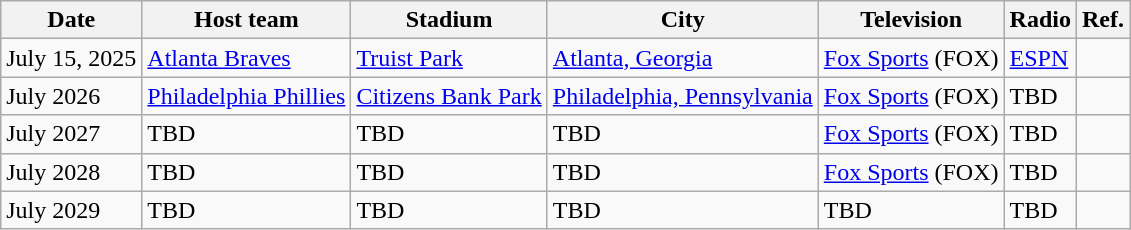<table class="wikitable" text-align:center">
<tr>
<th>Date</th>
<th>Host team</th>
<th>Stadium</th>
<th>City</th>
<th>Television</th>
<th>Radio</th>
<th>Ref.</th>
</tr>
<tr>
<td> July 15, 2025</td>
<td><a href='#'>Atlanta Braves</a></td>
<td><a href='#'>Truist Park</a></td>
<td><a href='#'>Atlanta, Georgia</a></td>
<td><a href='#'>Fox Sports</a> (FOX)</td>
<td><a href='#'>ESPN</a></td>
<td></td>
</tr>
<tr>
<td> July 2026</td>
<td><a href='#'>Philadelphia Phillies</a></td>
<td><a href='#'>Citizens Bank Park</a></td>
<td><a href='#'>Philadelphia, Pennsylvania</a></td>
<td><a href='#'>Fox Sports</a> (FOX)</td>
<td>TBD</td>
<td></td>
</tr>
<tr>
<td> July 2027</td>
<td>TBD</td>
<td>TBD</td>
<td>TBD</td>
<td><a href='#'>Fox Sports</a> (FOX)</td>
<td>TBD</td>
<td></td>
</tr>
<tr>
<td> July 2028</td>
<td>TBD</td>
<td>TBD</td>
<td>TBD</td>
<td><a href='#'>Fox Sports</a> (FOX)</td>
<td>TBD</td>
<td></td>
</tr>
<tr>
<td> July 2029</td>
<td>TBD</td>
<td>TBD</td>
<td>TBD</td>
<td>TBD</td>
<td>TBD</td>
<td></td>
</tr>
</table>
